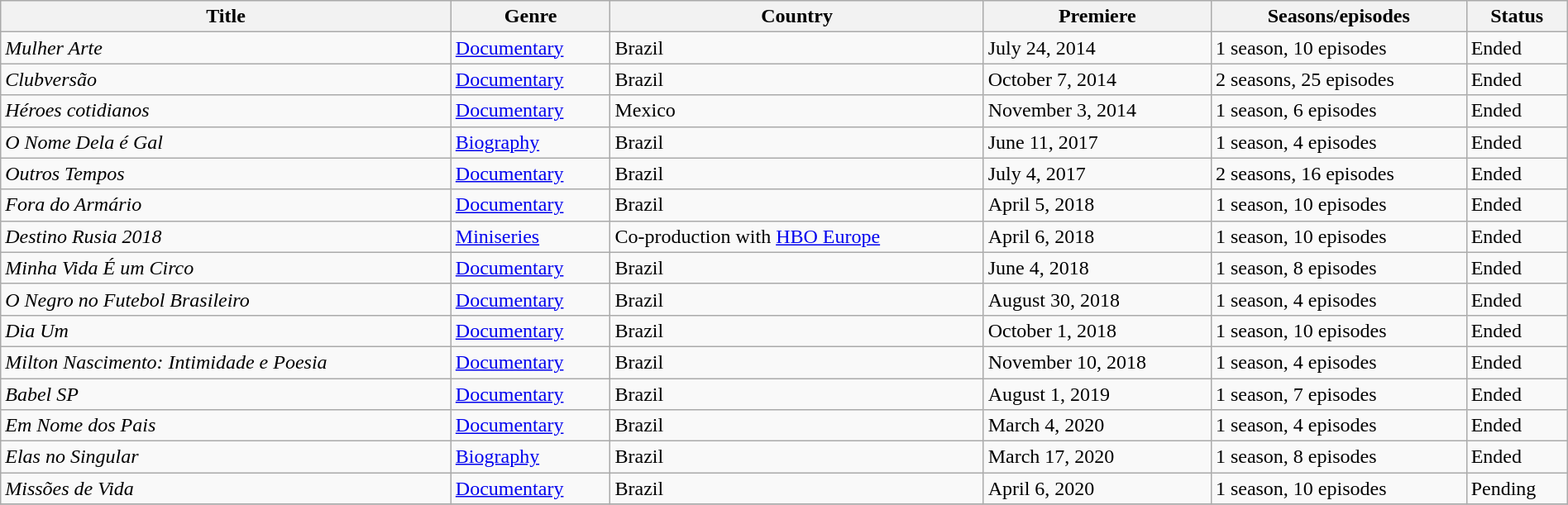<table class="wikitable sortable" style="width:100%;">
<tr>
<th>Title</th>
<th>Genre</th>
<th>Country</th>
<th>Premiere</th>
<th>Seasons/episodes</th>
<th>Status</th>
</tr>
<tr>
<td><em>Mulher Arte</em></td>
<td><a href='#'>Documentary</a></td>
<td>Brazil</td>
<td>July 24, 2014</td>
<td>1 season, 10 episodes</td>
<td>Ended</td>
</tr>
<tr>
<td><em>Clubversão</em></td>
<td><a href='#'>Documentary</a></td>
<td>Brazil</td>
<td>October 7, 2014</td>
<td>2 seasons, 25 episodes</td>
<td>Ended</td>
</tr>
<tr>
<td><em>Héroes cotidianos </em></td>
<td><a href='#'>Documentary</a></td>
<td>Mexico</td>
<td>November 3, 2014</td>
<td>1 season, 6 episodes</td>
<td>Ended</td>
</tr>
<tr>
<td><em>O Nome Dela é Gal </em></td>
<td><a href='#'>Biography</a></td>
<td>Brazil</td>
<td>June 11, 2017</td>
<td>1 season, 4 episodes</td>
<td>Ended</td>
</tr>
<tr>
<td><em>Outros Tempos</em></td>
<td><a href='#'>Documentary</a></td>
<td>Brazil</td>
<td>July 4, 2017</td>
<td>2 seasons, 16 episodes</td>
<td>Ended</td>
</tr>
<tr>
<td><em>Fora do Armário</em></td>
<td><a href='#'>Documentary</a></td>
<td>Brazil</td>
<td>April 5, 2018</td>
<td>1 season, 10 episodes</td>
<td>Ended</td>
</tr>
<tr>
<td><em>Destino Rusia 2018</em></td>
<td><a href='#'>Miniseries</a></td>
<td>Co-production with <a href='#'>HBO Europe</a></td>
<td>April 6, 2018</td>
<td>1 season, 10 episodes</td>
<td>Ended</td>
</tr>
<tr>
<td><em>Minha Vida É um Circo</em></td>
<td><a href='#'>Documentary</a></td>
<td>Brazil</td>
<td>June 4, 2018</td>
<td>1 season, 8 episodes</td>
<td>Ended</td>
</tr>
<tr>
<td><em>O Negro no Futebol Brasileiro</em></td>
<td><a href='#'>Documentary</a></td>
<td>Brazil</td>
<td>August 30, 2018</td>
<td>1 season, 4 episodes</td>
<td>Ended</td>
</tr>
<tr>
<td><em>Dia Um</em></td>
<td><a href='#'>Documentary</a></td>
<td>Brazil</td>
<td>October 1, 2018</td>
<td>1 season, 10 episodes</td>
<td>Ended</td>
</tr>
<tr>
<td><em>Milton Nascimento: Intimidade e Poesia</em></td>
<td><a href='#'>Documentary</a></td>
<td>Brazil</td>
<td>November 10, 2018</td>
<td>1 season, 4 episodes</td>
<td>Ended</td>
</tr>
<tr>
<td><em>Babel SP</em></td>
<td><a href='#'>Documentary</a></td>
<td>Brazil</td>
<td>August 1, 2019</td>
<td>1 season, 7 episodes</td>
<td>Ended</td>
</tr>
<tr>
<td><em>Em Nome dos Pais</em></td>
<td><a href='#'>Documentary</a></td>
<td>Brazil</td>
<td>March 4, 2020</td>
<td>1 season, 4 episodes</td>
<td>Ended</td>
</tr>
<tr>
<td><em>Elas no Singular</em></td>
<td><a href='#'>Biography</a></td>
<td>Brazil</td>
<td>March 17, 2020</td>
<td>1 season, 8 episodes</td>
<td>Ended</td>
</tr>
<tr>
<td><em>Missões de Vida</em></td>
<td><a href='#'>Documentary</a></td>
<td>Brazil</td>
<td>April 6, 2020</td>
<td>1 season, 10 episodes</td>
<td>Pending</td>
</tr>
<tr>
</tr>
</table>
